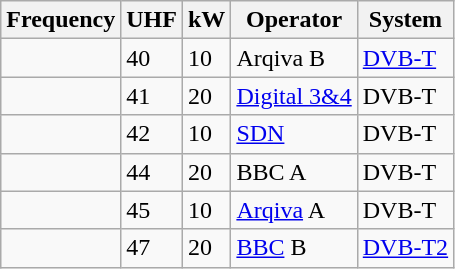<table class="wikitable sortable">
<tr>
<th>Frequency</th>
<th>UHF</th>
<th>kW</th>
<th>Operator</th>
<th>System</th>
</tr>
<tr>
<td></td>
<td>40</td>
<td>10</td>
<td>Arqiva B</td>
<td><a href='#'>DVB-T</a></td>
</tr>
<tr>
<td></td>
<td>41</td>
<td>20</td>
<td><a href='#'>Digital 3&4</a></td>
<td>DVB-T</td>
</tr>
<tr>
<td></td>
<td>42</td>
<td>10</td>
<td><a href='#'>SDN</a></td>
<td>DVB-T</td>
</tr>
<tr>
<td></td>
<td>44</td>
<td>20</td>
<td>BBC A</td>
<td>DVB-T</td>
</tr>
<tr>
<td></td>
<td>45</td>
<td>10</td>
<td><a href='#'>Arqiva</a> A</td>
<td>DVB-T</td>
</tr>
<tr>
<td></td>
<td>47</td>
<td>20</td>
<td><a href='#'>BBC</a> B</td>
<td><a href='#'>DVB-T2</a></td>
</tr>
</table>
